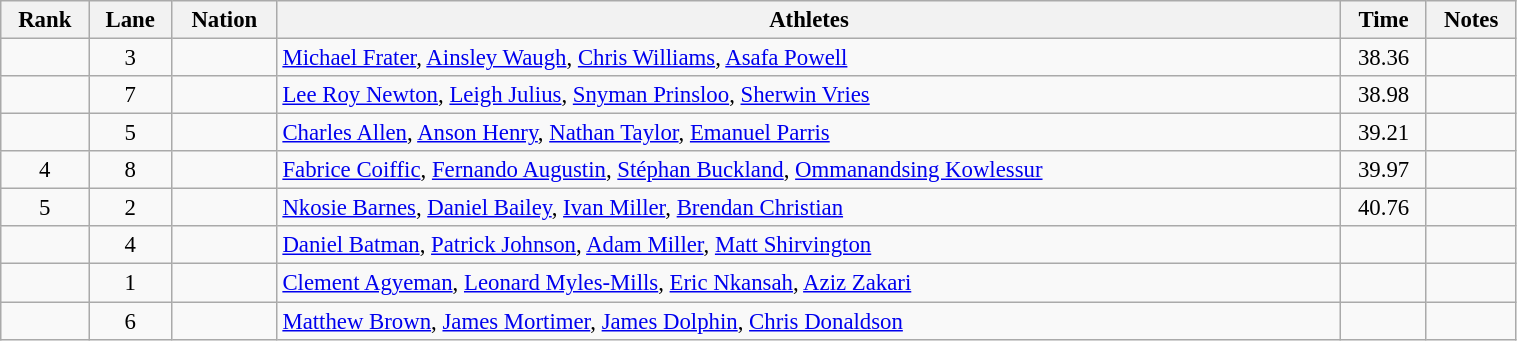<table class="wikitable sortable" width=80% style="text-align:center; font-size:95%">
<tr>
<th>Rank</th>
<th>Lane</th>
<th>Nation</th>
<th>Athletes</th>
<th>Time</th>
<th>Notes</th>
</tr>
<tr>
<td></td>
<td>3</td>
<td align=left></td>
<td align=left><a href='#'>Michael Frater</a>, <a href='#'>Ainsley Waugh</a>, <a href='#'>Chris Williams</a>, <a href='#'>Asafa Powell</a></td>
<td>38.36</td>
<td></td>
</tr>
<tr>
<td></td>
<td>7</td>
<td align=left></td>
<td align=left><a href='#'>Lee Roy Newton</a>, <a href='#'>Leigh Julius</a>, <a href='#'>Snyman Prinsloo</a>, <a href='#'>Sherwin Vries</a></td>
<td>38.98</td>
<td></td>
</tr>
<tr>
<td></td>
<td>5</td>
<td align=left></td>
<td align=left><a href='#'>Charles Allen</a>, <a href='#'>Anson Henry</a>, <a href='#'>Nathan Taylor</a>, <a href='#'>Emanuel Parris</a></td>
<td>39.21</td>
<td></td>
</tr>
<tr>
<td>4</td>
<td>8</td>
<td align=left></td>
<td align=left><a href='#'>Fabrice Coiffic</a>, <a href='#'>Fernando Augustin</a>, <a href='#'>Stéphan Buckland</a>, <a href='#'>Ommanandsing Kowlessur</a></td>
<td>39.97</td>
<td></td>
</tr>
<tr>
<td>5</td>
<td>2</td>
<td align=left></td>
<td align=left><a href='#'>Nkosie Barnes</a>, <a href='#'>Daniel Bailey</a>, <a href='#'>Ivan Miller</a>, <a href='#'>Brendan Christian</a></td>
<td>40.76</td>
<td></td>
</tr>
<tr>
<td></td>
<td>4</td>
<td align=left></td>
<td align=left><a href='#'>Daniel Batman</a>, <a href='#'>Patrick Johnson</a>, <a href='#'>Adam Miller</a>, <a href='#'>Matt Shirvington</a></td>
<td></td>
<td></td>
</tr>
<tr>
<td></td>
<td>1</td>
<td align=left></td>
<td align=left><a href='#'>Clement Agyeman</a>, <a href='#'>Leonard Myles-Mills</a>, <a href='#'>Eric Nkansah</a>, <a href='#'>Aziz Zakari</a></td>
<td></td>
<td></td>
</tr>
<tr>
<td></td>
<td>6</td>
<td align=left></td>
<td align=left><a href='#'>Matthew Brown</a>, <a href='#'>James Mortimer</a>, <a href='#'>James Dolphin</a>, <a href='#'>Chris Donaldson</a></td>
<td></td>
<td></td>
</tr>
</table>
